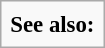<table class="infobox" style="font-size: 95%">
<tr>
<td><strong>See also:</strong><br></td>
</tr>
</table>
